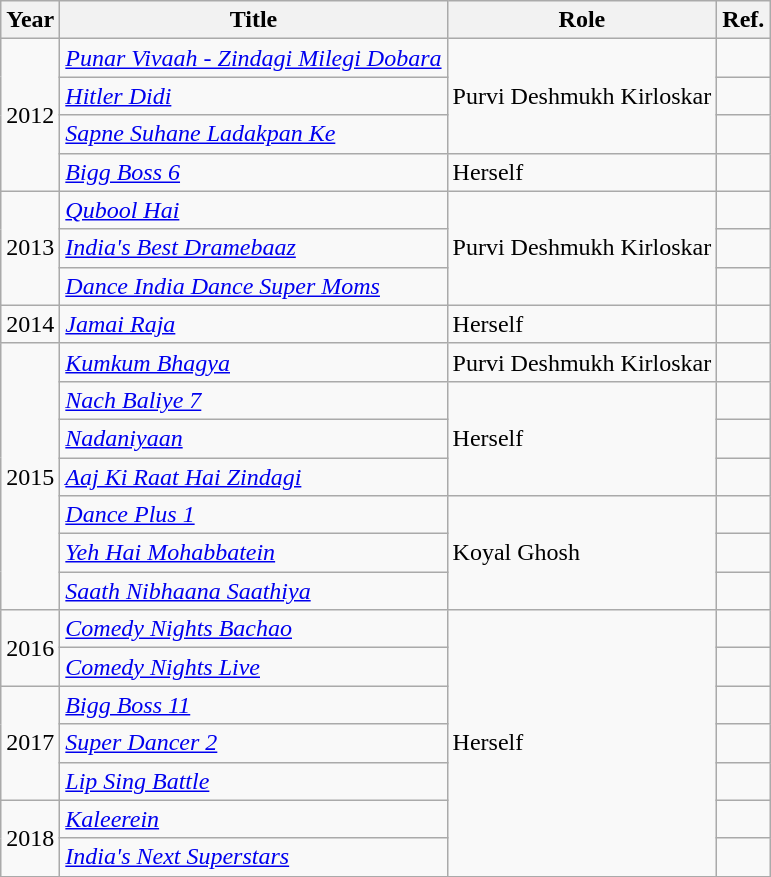<table class="wikitable sortable">
<tr>
<th>Year</th>
<th>Title</th>
<th>Role</th>
<th class="unsortable">Ref.</th>
</tr>
<tr>
<td rowspan="4">2012</td>
<td><em><a href='#'>Punar Vivaah - Zindagi Milegi Dobara</a></em></td>
<td rowspan="3">Purvi Deshmukh Kirloskar</td>
<td></td>
</tr>
<tr>
<td><em><a href='#'>Hitler Didi</a></em></td>
<td></td>
</tr>
<tr>
<td><em><a href='#'>Sapne Suhane Ladakpan Ke</a></em></td>
<td></td>
</tr>
<tr>
<td><em><a href='#'>Bigg Boss 6</a></em></td>
<td>Herself</td>
<td></td>
</tr>
<tr>
<td rowspan="3">2013</td>
<td><em><a href='#'>Qubool Hai</a></em></td>
<td rowspan="3">Purvi Deshmukh Kirloskar</td>
<td></td>
</tr>
<tr>
<td><em><a href='#'>India's Best Dramebaaz</a></em></td>
<td></td>
</tr>
<tr>
<td><em><a href='#'>Dance India Dance Super Moms</a></em></td>
<td></td>
</tr>
<tr>
<td>2014</td>
<td><em><a href='#'>Jamai Raja</a></em></td>
<td>Herself</td>
<td></td>
</tr>
<tr>
<td rowspan="7">2015</td>
<td><em><a href='#'>Kumkum Bhagya</a></em></td>
<td>Purvi Deshmukh Kirloskar</td>
<td></td>
</tr>
<tr>
<td><em><a href='#'>Nach Baliye 7</a></em></td>
<td rowspan="3">Herself</td>
<td></td>
</tr>
<tr>
<td><em><a href='#'>Nadaniyaan</a></em></td>
<td></td>
</tr>
<tr>
<td><em><a href='#'>Aaj Ki Raat Hai Zindagi</a></em></td>
<td></td>
</tr>
<tr>
<td><em><a href='#'>Dance Plus 1</a></em></td>
<td rowspan="3">Koyal Ghosh</td>
<td></td>
</tr>
<tr>
<td><em><a href='#'>Yeh Hai Mohabbatein</a></em></td>
<td></td>
</tr>
<tr>
<td><em><a href='#'>Saath Nibhaana Saathiya</a></em></td>
<td></td>
</tr>
<tr>
<td rowspan="2">2016</td>
<td><em><a href='#'>Comedy Nights Bachao</a></em></td>
<td rowspan="7">Herself</td>
<td></td>
</tr>
<tr>
<td><em><a href='#'>Comedy Nights Live</a></em></td>
<td></td>
</tr>
<tr>
<td rowspan="3">2017</td>
<td><em><a href='#'>Bigg Boss 11</a></em></td>
<td></td>
</tr>
<tr>
<td><em><a href='#'>Super Dancer 2</a></em></td>
<td></td>
</tr>
<tr>
<td><em><a href='#'>Lip Sing Battle</a></em></td>
<td></td>
</tr>
<tr>
<td rowspan="2">2018</td>
<td><em><a href='#'>Kaleerein</a></em></td>
<td></td>
</tr>
<tr>
<td><em><a href='#'>India's Next Superstars</a></em></td>
<td></td>
</tr>
</table>
